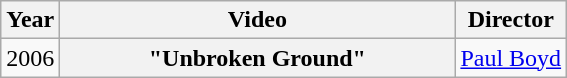<table class="wikitable plainrowheaders">
<tr>
<th>Year</th>
<th style="width:16em;">Video</th>
<th>Director</th>
</tr>
<tr>
<td>2006</td>
<th scope="row">"Unbroken Ground"</th>
<td><a href='#'>Paul Boyd</a></td>
</tr>
</table>
